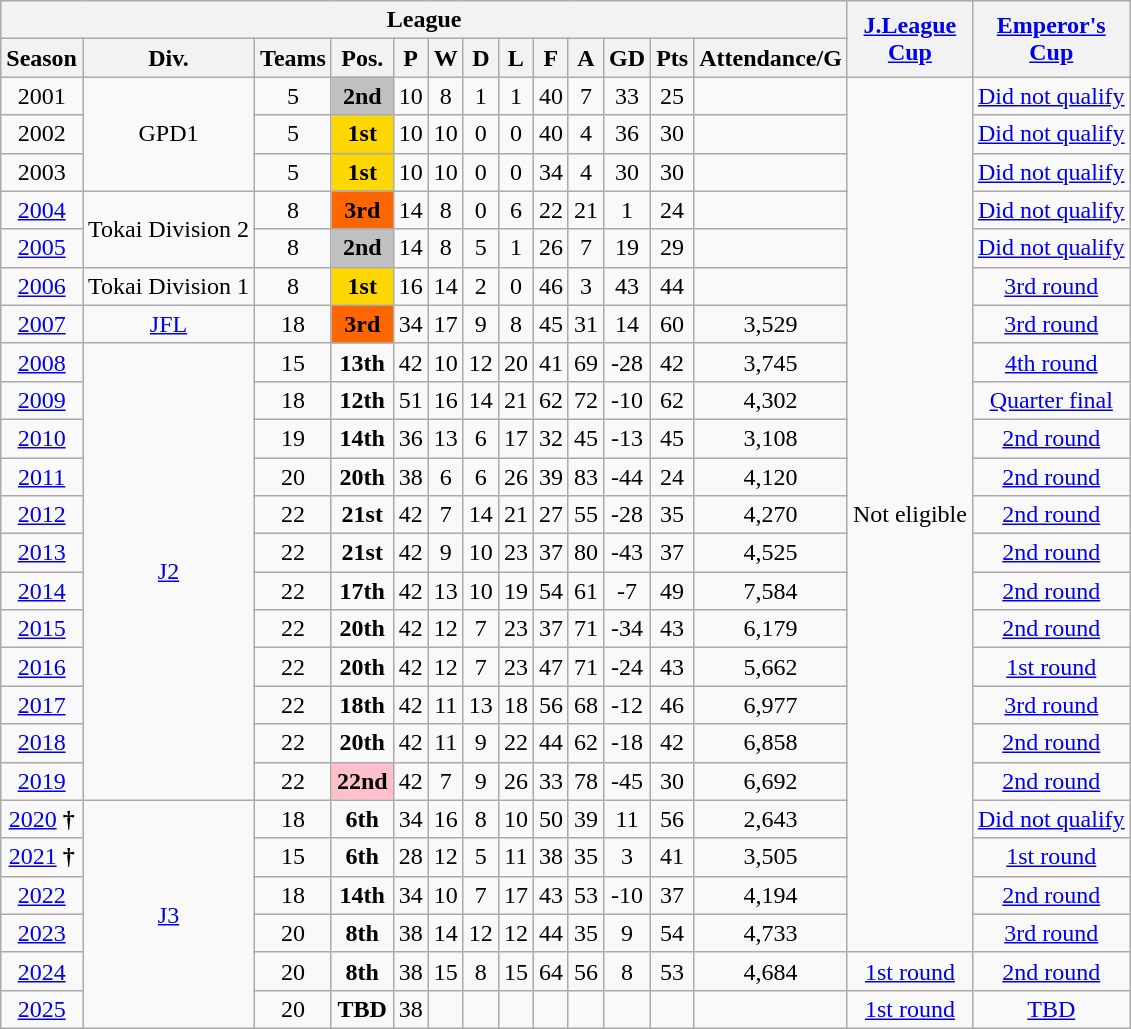<table class="wikitable" style="text-align: center;">
<tr>
<th colspan="13">League</th>
<th rowspan="2"><a href='#'>J.League<br>Cup</a></th>
<th rowspan="2"><a href='#'>Emperor's<br>Cup</a></th>
</tr>
<tr>
<th>Season</th>
<th>Div.</th>
<th>Teams</th>
<th>Pos.</th>
<th>P</th>
<th>W</th>
<th>D</th>
<th>L</th>
<th>F</th>
<th>A</th>
<th>GD</th>
<th>Pts</th>
<th>Attendance/G</th>
</tr>
<tr>
<td>2001</td>
<td rowspan="3">GPD1</td>
<td>5</td>
<td bgcolor="silver"><strong>2nd</strong></td>
<td>10</td>
<td>8</td>
<td>1</td>
<td>1</td>
<td>40</td>
<td>7</td>
<td>33</td>
<td>25</td>
<td></td>
<td rowspan="23">Not eligible</td>
<td><a href='#'>Did not qualify</a></td>
</tr>
<tr>
<td>2002</td>
<td>5</td>
<td bgcolor="gold"><strong>1st</strong></td>
<td>10</td>
<td>10</td>
<td>0</td>
<td>0</td>
<td>40</td>
<td>4</td>
<td>36</td>
<td>30</td>
<td></td>
<td><a href='#'>Did not qualify</a></td>
</tr>
<tr>
<td>2003</td>
<td>5</td>
<td bgcolor="gold"><strong>1st</strong></td>
<td>10</td>
<td>10</td>
<td>0</td>
<td>0</td>
<td>34</td>
<td>4</td>
<td>30</td>
<td>30</td>
<td></td>
<td><a href='#'>Did not qualify</a></td>
</tr>
<tr>
<td><a href='#'>2004</a></td>
<td rowspan="2">Tokai Division 2</td>
<td>8</td>
<td bgcolor=ff6600><strong>3rd</strong></td>
<td>14</td>
<td>8</td>
<td>0</td>
<td>6</td>
<td>22</td>
<td>21</td>
<td>1</td>
<td>24</td>
<td></td>
<td><a href='#'>Did not qualify</a></td>
</tr>
<tr>
<td><a href='#'>2005</a></td>
<td>8</td>
<td bgcolor="silver"><strong>2nd</strong></td>
<td>14</td>
<td>8</td>
<td>5</td>
<td>1</td>
<td>26</td>
<td>7</td>
<td>19</td>
<td>29</td>
<td></td>
<td><a href='#'>Did not qualify</a></td>
</tr>
<tr>
<td><a href='#'>2006</a></td>
<td>Tokai Division 1</td>
<td>8</td>
<td bgcolor="gold"><strong>1st</strong></td>
<td>16</td>
<td>14</td>
<td>2</td>
<td>0</td>
<td>46</td>
<td>3</td>
<td>43</td>
<td>44</td>
<td></td>
<td><a href='#'>3rd round</a></td>
</tr>
<tr>
<td><a href='#'>2007</a></td>
<td><a href='#'>JFL</a></td>
<td>18</td>
<td bgcolor=ff6600><strong>3rd</strong></td>
<td>34</td>
<td>17</td>
<td>9</td>
<td>8</td>
<td>45</td>
<td>31</td>
<td>14</td>
<td>60</td>
<td>3,529</td>
<td><a href='#'>3rd round</a></td>
</tr>
<tr>
<td><a href='#'>2008</a></td>
<td rowspan="12"><a href='#'>J2</a></td>
<td>15</td>
<td><strong>13th</strong></td>
<td>42</td>
<td>10</td>
<td>12</td>
<td>20</td>
<td>41</td>
<td>69</td>
<td>-28</td>
<td>42</td>
<td>3,745</td>
<td><a href='#'>4th round</a></td>
</tr>
<tr>
<td><a href='#'>2009</a></td>
<td>18</td>
<td><strong>12th</strong></td>
<td>51</td>
<td>16</td>
<td>14</td>
<td>21</td>
<td>62</td>
<td>72</td>
<td>-10</td>
<td>62</td>
<td>4,302</td>
<td><a href='#'>Quarter final</a></td>
</tr>
<tr>
<td><a href='#'>2010</a></td>
<td>19</td>
<td><strong>14th</strong></td>
<td>36</td>
<td>13</td>
<td>6</td>
<td>17</td>
<td>32</td>
<td>45</td>
<td>-13</td>
<td>45</td>
<td>3,108</td>
<td><a href='#'>2nd round</a></td>
</tr>
<tr>
<td><a href='#'>2011</a></td>
<td>20</td>
<td><strong>20th</strong></td>
<td>38</td>
<td>6</td>
<td>6</td>
<td>26</td>
<td>39</td>
<td>83</td>
<td>-44</td>
<td>24</td>
<td>4,120</td>
<td><a href='#'>2nd round</a></td>
</tr>
<tr>
<td><a href='#'>2012</a></td>
<td>22</td>
<td><strong>21st</strong></td>
<td>42</td>
<td>7</td>
<td>14</td>
<td>21</td>
<td>27</td>
<td>55</td>
<td>-28</td>
<td>35</td>
<td>4,270</td>
<td><a href='#'>2nd round</a></td>
</tr>
<tr>
<td><a href='#'>2013</a></td>
<td>22</td>
<td><strong>21st</strong></td>
<td>42</td>
<td>9</td>
<td>10</td>
<td>23</td>
<td>37</td>
<td>80</td>
<td>-43</td>
<td>37</td>
<td>4,525</td>
<td><a href='#'>2nd round</a></td>
</tr>
<tr>
<td><a href='#'>2014</a></td>
<td>22</td>
<td><strong>17th</strong></td>
<td>42</td>
<td>13</td>
<td>10</td>
<td>19</td>
<td>54</td>
<td>61</td>
<td>-7</td>
<td>49</td>
<td>7,584</td>
<td><a href='#'>2nd round</a></td>
</tr>
<tr>
<td><a href='#'>2015</a></td>
<td>22</td>
<td><strong>20th</strong></td>
<td>42</td>
<td>12</td>
<td>7</td>
<td>23</td>
<td>37</td>
<td>71</td>
<td>-34</td>
<td>43</td>
<td>6,179</td>
<td><a href='#'>2nd round</a></td>
</tr>
<tr>
<td><a href='#'>2016</a></td>
<td>22</td>
<td><strong>20th</strong></td>
<td>42</td>
<td>12</td>
<td>7</td>
<td>23</td>
<td>47</td>
<td>71</td>
<td>-24</td>
<td>43</td>
<td>5,662</td>
<td><a href='#'>1st round</a></td>
</tr>
<tr>
<td><a href='#'>2017</a></td>
<td>22</td>
<td><strong>18th</strong></td>
<td>42</td>
<td>11</td>
<td>13</td>
<td>18</td>
<td>56</td>
<td>68</td>
<td>-12</td>
<td>46</td>
<td>6,977</td>
<td><a href='#'>3rd round</a></td>
</tr>
<tr>
<td><a href='#'>2018</a></td>
<td>22</td>
<td><strong>20th</strong></td>
<td>42</td>
<td>11</td>
<td>9</td>
<td>22</td>
<td>44</td>
<td>62</td>
<td>-18</td>
<td>42</td>
<td>6,858</td>
<td><a href='#'>2nd round</a></td>
</tr>
<tr>
<td><a href='#'>2019</a></td>
<td>22</td>
<td bgcolor=pink><strong>22nd</strong></td>
<td>42</td>
<td>7</td>
<td>9</td>
<td>26</td>
<td>33</td>
<td>78</td>
<td>-45</td>
<td>30</td>
<td>6,692</td>
<td><a href='#'>2nd round</a></td>
</tr>
<tr>
<td><a href='#'>2020</a> <strong>†</strong></td>
<td rowspan="6"><a href='#'>J3</a></td>
<td>18</td>
<td><strong>6th</strong></td>
<td>34</td>
<td>16</td>
<td>8</td>
<td>10</td>
<td>50</td>
<td>39</td>
<td>11</td>
<td>56</td>
<td>2,643</td>
<td><a href='#'>Did not qualify</a></td>
</tr>
<tr>
<td><a href='#'>2021</a> <strong>†</strong></td>
<td>15</td>
<td><strong>6th</strong></td>
<td>28</td>
<td>12</td>
<td>5</td>
<td>11</td>
<td>38</td>
<td>35</td>
<td>3</td>
<td>41</td>
<td>3,505</td>
<td><a href='#'>1st round</a></td>
</tr>
<tr>
<td><a href='#'>2022</a></td>
<td>18</td>
<td><strong>14th</strong></td>
<td>34</td>
<td>10</td>
<td>7</td>
<td>17</td>
<td>43</td>
<td>53</td>
<td>-10</td>
<td>37</td>
<td>4,194</td>
<td><a href='#'>2nd round</a></td>
</tr>
<tr>
<td><a href='#'>2023</a></td>
<td>20</td>
<td><strong>8th</strong></td>
<td>38</td>
<td>14</td>
<td>12</td>
<td>12</td>
<td>44</td>
<td>35</td>
<td>9</td>
<td>54</td>
<td>4,733</td>
<td><a href='#'>3rd round</a></td>
</tr>
<tr>
<td><a href='#'>2024</a></td>
<td>20</td>
<td><strong>8th</strong></td>
<td>38</td>
<td>15</td>
<td>8</td>
<td>15</td>
<td>64</td>
<td>56</td>
<td>8</td>
<td>53</td>
<td>4,684</td>
<td><a href='#'>1st round</a></td>
<td><a href='#'>2nd round</a></td>
</tr>
<tr>
<td><a href='#'>2025</a></td>
<td>20</td>
<td><strong>TBD</strong></td>
<td>38</td>
<td></td>
<td></td>
<td></td>
<td></td>
<td></td>
<td></td>
<td></td>
<td></td>
<td><a href='#'>1st round</a></td>
<td><a href='#'>TBD</a></td>
</tr>
</table>
